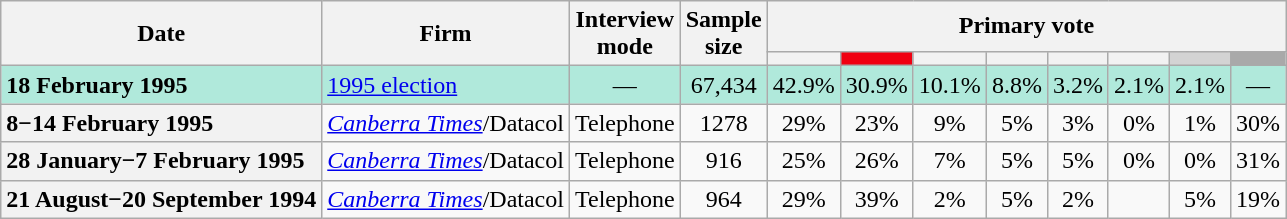<table class="nowrap wikitable sortable tpl-blanktable" style=text-align:center;font-size:100%>
<tr>
<th rowspan=2>Date</th>
<th rowspan=2>Firm</th>
<th rowspan=2 class=unsortable>Interview<br>mode</th>
<th rowspan=2 class=unsortable>Sample<br>size</th>
<th colspan="9">Primary vote</th>
</tr>
<tr>
<th class="unsortable" style=background:></th>
<th class="unsortable" style="background:#F00011"></th>
<th class="unsortable" style=background:></th>
<th class="unsortable" style=background:></th>
<th class="unsortable" style=background:></th>
<th class=unsortable style=background:></th>
<th class=unsortable style=background:lightgray></th>
<th class=unsortable style=background:darkgrey></th>
</tr>
<tr style=background:#b0e9db>
<td style=text-align:left><strong>18 February 1995</strong></td>
<td style=text-align:left><a href='#'>1995 election</a></td>
<td>—</td>
<td>67,434</td>
<td>42.9%</td>
<td>30.9%</td>
<td>10.1%</td>
<td>8.8%</td>
<td>3.2%</td>
<td>2.1%</td>
<td>2.1%</td>
<td>—</td>
</tr>
<tr>
<th style=text-align:left>8−14 February 1995</th>
<td style=text-align:left><em><a href='#'>Canberra Times</a></em>/Datacol</td>
<td>Telephone</td>
<td>1278</td>
<td>29%</td>
<td>23%</td>
<td>9%</td>
<td>5%</td>
<td>3%</td>
<td>0%</td>
<td>1%</td>
<td>30%</td>
</tr>
<tr>
<th style=text-align:left>28 January−7 February 1995</th>
<td style=text-align:left><em><a href='#'>Canberra Times</a></em>/Datacol</td>
<td>Telephone</td>
<td>916</td>
<td>25%</td>
<td>26%</td>
<td>7%</td>
<td>5%</td>
<td>5%</td>
<td>0%</td>
<td>0%</td>
<td>31%</td>
</tr>
<tr>
<th style=text-align:left>21 August−20 September 1994</th>
<td style=text-align:left><em><a href='#'>Canberra Times</a></em>/Datacol</td>
<td>Telephone</td>
<td>964</td>
<td>29%</td>
<td>39%</td>
<td>2%</td>
<td>5%</td>
<td>2%</td>
<td></td>
<td>5%</td>
<td>19%</td>
</tr>
</table>
